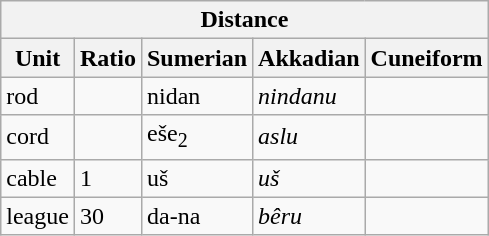<table class="wikitable">
<tr>
<th colspan="7">Distance</th>
</tr>
<tr>
<th>Unit</th>
<th>Ratio</th>
<th>Sumerian</th>
<th>Akkadian</th>
<th>Cuneiform</th>
</tr>
<tr>
<td>rod</td>
<td></td>
<td>nidan</td>
<td><em>nindanu</em></td>
<td></td>
</tr>
<tr>
<td>cord</td>
<td></td>
<td>eše<sub>2</sub></td>
<td><em>aslu</em></td>
<td></td>
</tr>
<tr>
<td>cable</td>
<td>1</td>
<td>uš</td>
<td><em>uš</em></td>
<td></td>
</tr>
<tr>
<td>league</td>
<td>30</td>
<td>da-na</td>
<td><em>bêru</em></td>
<td></td>
</tr>
</table>
